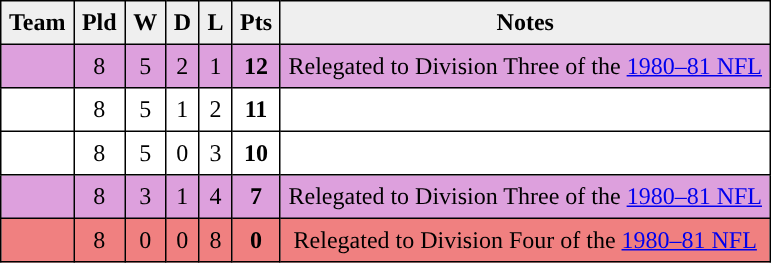<table style=border-collapse:collapse border=1 cellspacing=0 cellpadding=5>
<tr align=center bgcolor=#efefef>
<th>Team</th>
<th>Pld</th>
<th>W</th>
<th>D</th>
<th>L</th>
<th>Pts</th>
<th>Notes</th>
</tr>
<tr align=center style="background:#dda0dd;">
<td style="text-align:left;"> </td>
<td>8</td>
<td>5</td>
<td>2</td>
<td>1</td>
<td><strong>12</strong></td>
<td rowspan=1>Relegated to Division Three of the <a href='#'>1980–81 NFL</a></td>
</tr>
<tr align=center style="background:#FFFFFF;">
<td style="text-align:left;"> </td>
<td>8</td>
<td>5</td>
<td>1</td>
<td>2</td>
<td><strong>11</strong></td>
<td rowspan=1></td>
</tr>
<tr align=center style="background:#FFFFFF;">
<td style="text-align:left;"> </td>
<td>8</td>
<td>5</td>
<td>0</td>
<td>3</td>
<td><strong>10</strong></td>
<td rowspan=1></td>
</tr>
<tr align=center style="background:#dda0dd;">
<td style="text-align:left;"> </td>
<td>8</td>
<td>3</td>
<td>1</td>
<td>4</td>
<td><strong>7</strong></td>
<td rowspan=1>Relegated to Division Three of the <a href='#'>1980–81 NFL</a></td>
</tr>
<tr align=center style="background:#F08080">
<td style="text-align:left;"> </td>
<td>8</td>
<td>0</td>
<td>0</td>
<td>8</td>
<td><strong>0</strong></td>
<td rowspan=1>Relegated to Division Four of the <a href='#'>1980–81 NFL</a></td>
</tr>
</table>
